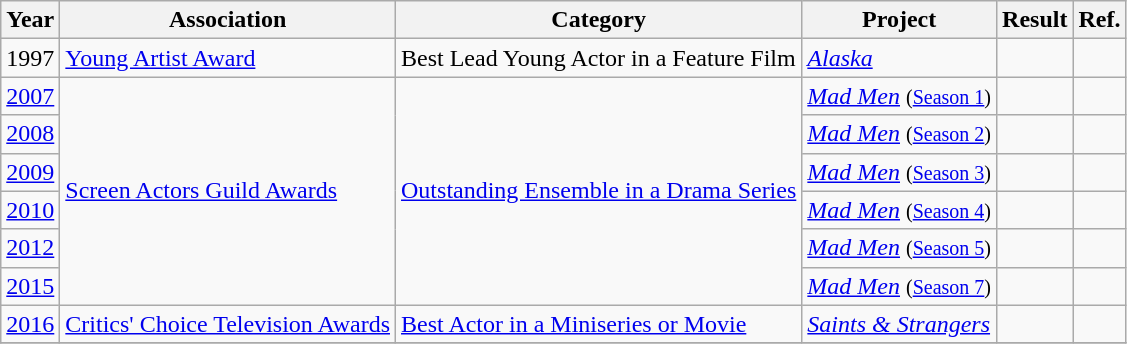<table class="wikitable">
<tr>
<th>Year</th>
<th>Association</th>
<th>Category</th>
<th>Project</th>
<th>Result</th>
<th>Ref.</th>
</tr>
<tr>
<td>1997</td>
<td><a href='#'>Young Artist Award</a></td>
<td>Best Lead Young Actor in a Feature Film</td>
<td><em><a href='#'>Alaska</a></em></td>
<td></td>
<td></td>
</tr>
<tr>
<td><a href='#'>2007</a></td>
<td rowspan=6><a href='#'>Screen Actors Guild Awards</a></td>
<td rowspan=6><a href='#'>Outstanding Ensemble in a Drama Series</a></td>
<td><em><a href='#'>Mad Men</a></em> <small> (<a href='#'>Season 1</a>)</small></td>
<td></td>
<td></td>
</tr>
<tr>
<td><a href='#'>2008</a></td>
<td><em><a href='#'>Mad Men</a></em> <small> (<a href='#'>Season 2</a>)</small></td>
<td></td>
<td></td>
</tr>
<tr>
<td><a href='#'>2009</a></td>
<td><em><a href='#'>Mad Men</a></em> <small> (<a href='#'>Season 3</a>)</small></td>
<td></td>
<td></td>
</tr>
<tr>
<td><a href='#'>2010</a></td>
<td><em><a href='#'>Mad Men</a></em> <small> (<a href='#'>Season 4</a>)</small></td>
<td></td>
<td></td>
</tr>
<tr>
<td><a href='#'>2012</a></td>
<td><em><a href='#'>Mad Men</a></em> <small> (<a href='#'>Season 5</a>)</small></td>
<td></td>
<td></td>
</tr>
<tr>
<td><a href='#'>2015</a></td>
<td><em><a href='#'>Mad Men</a></em> <small> (<a href='#'>Season 7</a>)</small></td>
<td></td>
<td></td>
</tr>
<tr>
<td><a href='#'>2016</a></td>
<td><a href='#'>Critics' Choice Television Awards</a></td>
<td><a href='#'>Best Actor in a Miniseries or Movie</a></td>
<td><em><a href='#'>Saints & Strangers</a></em></td>
<td></td>
<td></td>
</tr>
<tr>
</tr>
</table>
